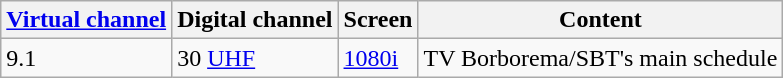<table class = "wikitable">
<tr>
<th><a href='#'>Virtual channel</a></th>
<th>Digital channel</th>
<th>Screen</th>
<th>Content</th>
</tr>
<tr>
<td>9.1</td>
<td>30 <a href='#'>UHF</a></td>
<td><a href='#'>1080i</a></td>
<td>TV Borborema/SBT's main schedule</td>
</tr>
</table>
